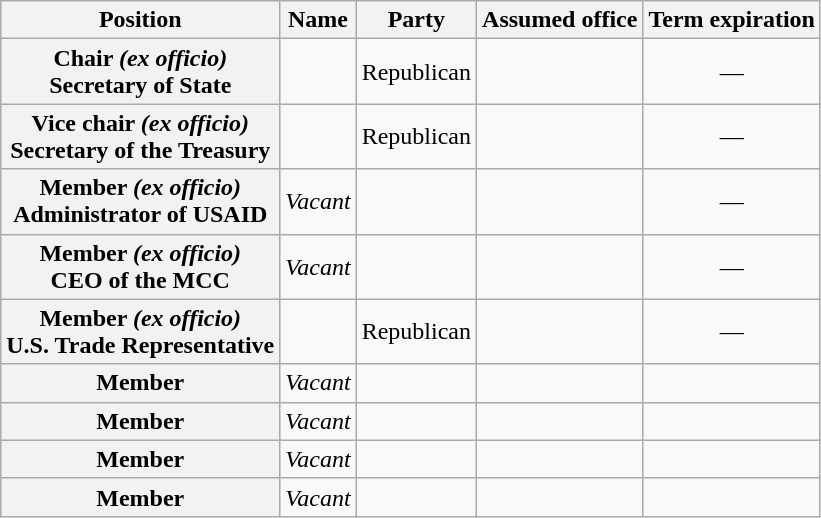<table class="wikitable sortable" style="text-align:center">
<tr>
<th>Position</th>
<th>Name</th>
<th>Party</th>
<th>Assumed office</th>
<th>Term expiration</th>
</tr>
<tr>
<th>Chair <em>(ex officio)</em><br>Secretary of State</th>
<td></td>
<td>Republican</td>
<td></td>
<td>—</td>
</tr>
<tr>
<th>Vice chair <em>(ex officio)</em><br>Secretary of the Treasury</th>
<td></td>
<td>Republican</td>
<td></td>
<td>—</td>
</tr>
<tr>
<th>Member <em>(ex officio)</em><br>Administrator of USAID</th>
<td><em>Vacant</em></td>
<td></td>
<td></td>
<td>—</td>
</tr>
<tr>
<th>Member <em>(ex officio)</em><br>CEO of the MCC</th>
<td><em>Vacant</em></td>
<td></td>
<td></td>
<td>—</td>
</tr>
<tr>
<th>Member <em>(ex officio)</em><br>U.S. Trade Representative</th>
<td></td>
<td>Republican</td>
<td></td>
<td>—</td>
</tr>
<tr>
<th>Member</th>
<td><em>Vacant</em></td>
<td></td>
<td></td>
<td></td>
</tr>
<tr>
<th>Member</th>
<td><em>Vacant</em></td>
<td></td>
<td></td>
<td></td>
</tr>
<tr>
<th>Member</th>
<td><em>Vacant</em></td>
<td></td>
<td></td>
<td></td>
</tr>
<tr>
<th>Member</th>
<td><em>Vacant</em></td>
<td></td>
<td></td>
<td></td>
</tr>
</table>
